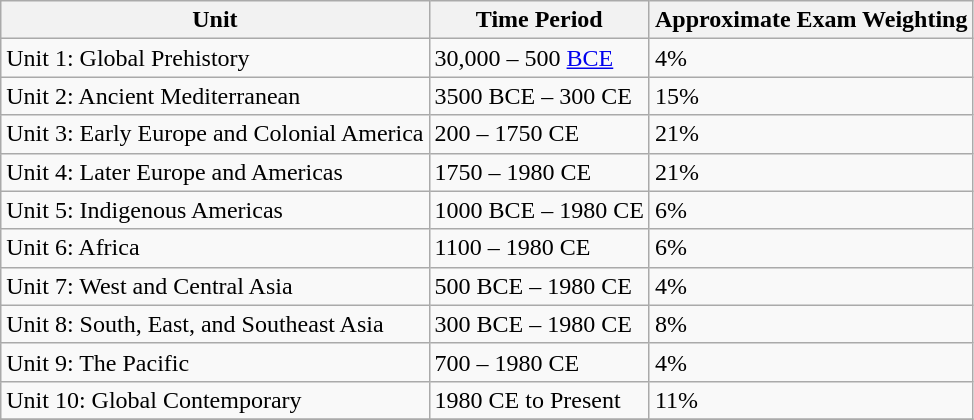<table class="wikitable">
<tr>
<th>Unit</th>
<th>Time Period</th>
<th>Approximate Exam Weighting</th>
</tr>
<tr>
<td>Unit 1: Global Prehistory</td>
<td>30,000 – 500 <a href='#'>BCE</a></td>
<td>4%</td>
</tr>
<tr>
<td>Unit 2: Ancient Mediterranean</td>
<td>3500 BCE – 300 CE</td>
<td>15%</td>
</tr>
<tr>
<td>Unit 3: Early Europe and Colonial America</td>
<td>200 – 1750 CE</td>
<td>21%</td>
</tr>
<tr>
<td>Unit 4: Later Europe and Americas</td>
<td>1750 – 1980 CE</td>
<td>21%</td>
</tr>
<tr>
<td>Unit 5: Indigenous Americas</td>
<td>1000 BCE – 1980 CE</td>
<td>6%</td>
</tr>
<tr>
<td>Unit 6: Africa</td>
<td>1100 – 1980 CE</td>
<td>6%</td>
</tr>
<tr>
<td>Unit 7: West and Central Asia</td>
<td>500 BCE – 1980 CE</td>
<td>4%</td>
</tr>
<tr>
<td>Unit 8: South, East, and Southeast Asia</td>
<td>300 BCE – 1980 CE</td>
<td>8%</td>
</tr>
<tr>
<td>Unit 9: The Pacific</td>
<td>700 – 1980 CE</td>
<td>4%</td>
</tr>
<tr>
<td>Unit 10: Global Contemporary</td>
<td>1980 CE to Present</td>
<td>11%</td>
</tr>
<tr>
</tr>
</table>
